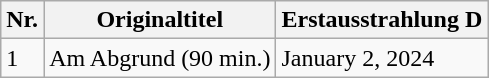<table class="wikitable sortable">
<tr>
<th>Nr.</th>
<th>Originaltitel</th>
<th>Erstausstrahlung D</th>
</tr>
<tr>
<td>1</td>
<td>Am Abgrund (90 min.)</td>
<td>January 2, 2024</td>
</tr>
</table>
